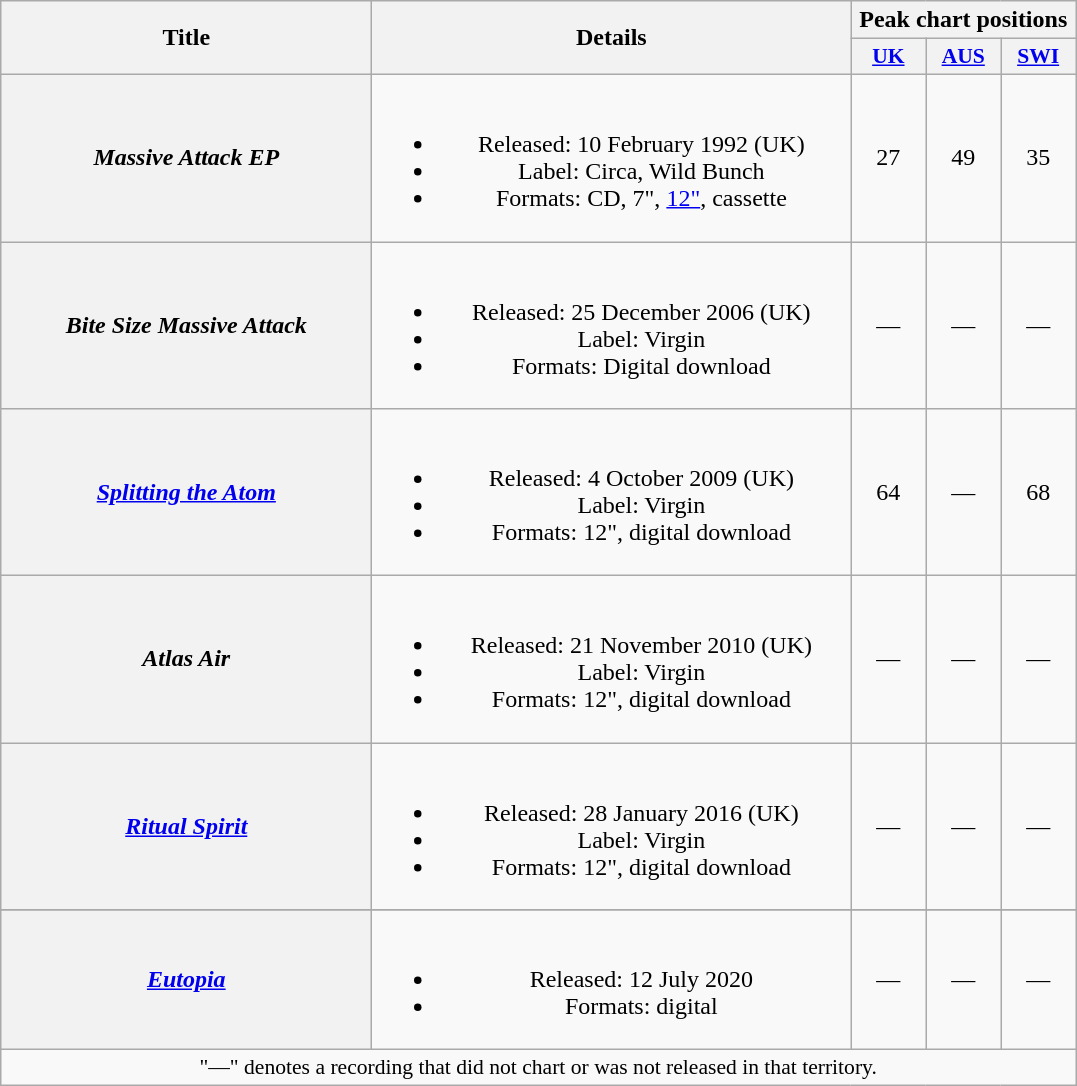<table class="wikitable plainrowheaders" style="text-align:center;">
<tr>
<th scope="col" rowspan="2" style="width:15em;">Title</th>
<th scope="col" rowspan="2" style="width:19.5em;">Details</th>
<th scope="col" colspan="3">Peak chart positions</th>
</tr>
<tr>
<th scope="col" style="width:3em;font-size:90%;"><a href='#'>UK</a><br></th>
<th scope="col" style="width:3em;font-size:90%;"><a href='#'>AUS</a><br></th>
<th scope="col" style="width:3em;font-size:90%;"><a href='#'>SWI</a><br></th>
</tr>
<tr>
<th scope="row"><em>Massive Attack EP</em></th>
<td><br><ul><li>Released: 10 February 1992 <span>(UK)</span></li><li>Label: Circa, Wild Bunch</li><li>Formats: CD, 7", <a href='#'>12"</a>, cassette</li></ul></td>
<td>27</td>
<td>49</td>
<td>35</td>
</tr>
<tr>
<th scope="row"><em>Bite Size Massive Attack</em></th>
<td><br><ul><li>Released: 25 December 2006 <span>(UK)</span></li><li>Label: Virgin</li><li>Formats: Digital download</li></ul></td>
<td>—</td>
<td>—</td>
<td>—</td>
</tr>
<tr>
<th scope="row"><em><a href='#'>Splitting the Atom</a></em></th>
<td><br><ul><li>Released: 4 October 2009 <span>(UK)</span></li><li>Label: Virgin</li><li>Formats: 12", digital download</li></ul></td>
<td>64</td>
<td>—</td>
<td>68</td>
</tr>
<tr>
<th scope="row"><em>Atlas Air</em></th>
<td><br><ul><li>Released: 21 November 2010 <span>(UK)</span></li><li>Label: Virgin</li><li>Formats: 12", digital download</li></ul></td>
<td>—</td>
<td>—</td>
<td>—</td>
</tr>
<tr>
<th scope="row"><em><a href='#'>Ritual Spirit</a></em></th>
<td><br><ul><li>Released: 28 January 2016 <span>(UK)</span></li><li>Label: Virgin</li><li>Formats: 12", digital download</li></ul></td>
<td>—</td>
<td>—</td>
<td>—</td>
</tr>
<tr>
</tr>
<tr>
<th scope="row"><em><a href='#'>Eutopia</a></em></th>
<td><br><ul><li>Released: 12 July 2020</li><li>Formats: digital</li></ul></td>
<td>—</td>
<td>—</td>
<td>—</td>
</tr>
<tr>
<td colspan="5" style="font-size:90%">"—" denotes a recording that did not chart or was not released in that territory.</td>
</tr>
</table>
